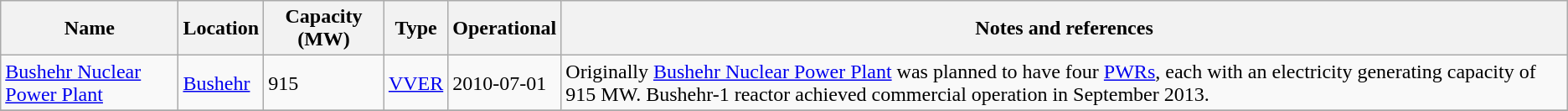<table class="wikitable sortable">
<tr>
<th>Name</th>
<th>Location</th>
<th>Capacity (MW)</th>
<th>Type</th>
<th>Operational</th>
<th>Notes and references</th>
</tr>
<tr>
<td><a href='#'>Bushehr Nuclear Power Plant</a></td>
<td><a href='#'>Bushehr</a></td>
<td>915</td>
<td><a href='#'>VVER</a></td>
<td>2010-07-01</td>
<td>Originally <a href='#'>Bushehr Nuclear Power Plant</a> was planned to have four <a href='#'>PWRs</a>, each with an electricity generating capacity of 915 MW. Bushehr-1 reactor achieved commercial operation in September 2013.</td>
</tr>
<tr>
</tr>
</table>
